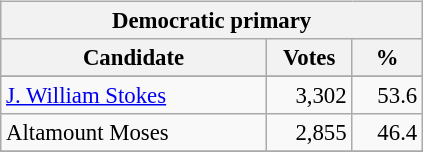<table class="wikitable" align="left" style="margin: 1em 1em 1em 0; font-size: 95%;">
<tr>
<th colspan="3">Democratic primary</th>
</tr>
<tr>
<th colspan="1" style="width: 170px">Candidate</th>
<th style="width: 50px">Votes</th>
<th style="width: 40px">%</th>
</tr>
<tr>
</tr>
<tr>
<td><a href='#'>J. William Stokes</a></td>
<td align="right">3,302</td>
<td align="right">53.6</td>
</tr>
<tr>
<td>Altamount Moses</td>
<td align="right">2,855</td>
<td align="right">46.4</td>
</tr>
<tr>
</tr>
</table>
